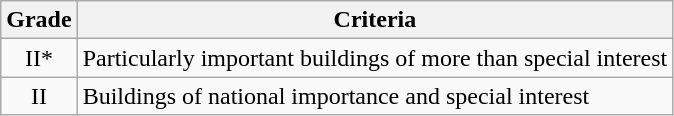<table class="wikitable">
<tr>
<th>Grade</th>
<th>Criteria</th>
</tr>
<tr>
<td align="center" >II*</td>
<td>Particularly important buildings of more than special interest</td>
</tr>
<tr>
<td align="center" >II</td>
<td>Buildings of national importance and special interest</td>
</tr>
</table>
